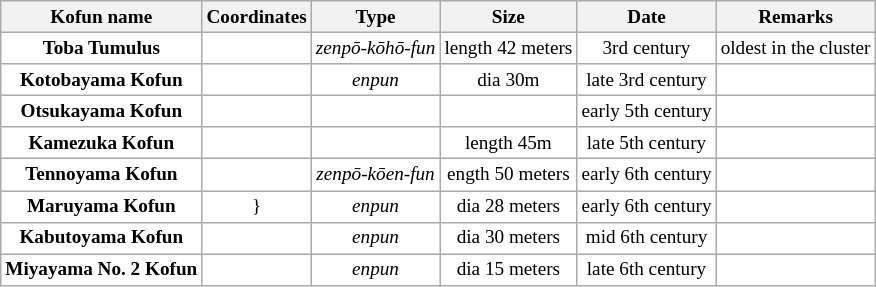<table class="wikitable" style="text-align:center;background:#ffffff;white-space:nowrap;font-size:80%">
<tr>
<th>Kofun name</th>
<th>Coordinates</th>
<th>Type</th>
<th>Size</th>
<th>Date</th>
<th>Remarks</th>
</tr>
<tr>
<td><strong>Toba Tumulus</strong></td>
<td></td>
<td><em>zenpō-kōhō-fun</em></td>
<td>length 42 meters</td>
<td>3rd century</td>
<td>oldest in the cluster</td>
</tr>
<tr>
<td><strong>Kotobayama Kofun</strong></td>
<td></td>
<td><em>enpun</em></td>
<td>dia 30m</td>
<td>late 3rd century</td>
<td></td>
</tr>
<tr>
<td><strong>Otsukayama Kofun</strong></td>
<td></td>
<td><em></em></td>
<td></td>
<td>early 5th century</td>
<td></td>
</tr>
<tr>
<td><strong>Kamezuka Kofun</strong></td>
<td></td>
<td><em></em></td>
<td>length 45m</td>
<td>late 5th century</td>
<td></td>
</tr>
<tr>
<td><strong>Tennoyama Kofun</strong></td>
<td></td>
<td><em> zenpō-kōen-fun</em></td>
<td>ength 50 meters</td>
<td>early 6th century</td>
<td></td>
</tr>
<tr>
<td><strong>Maruyama Kofun</strong></td>
<td>}</td>
<td><em>enpun</em></td>
<td>dia 28 meters</td>
<td>early 6th century</td>
<td></td>
</tr>
<tr>
<td><strong>Kabutoyama Kofun</strong></td>
<td></td>
<td><em>enpun</em></td>
<td>dia 30 meters</td>
<td>mid 6th century</td>
<td></td>
</tr>
<tr>
<td><strong>Miyayama No. 2 Kofun</strong></td>
<td></td>
<td><em>enpun</em></td>
<td>dia 15 meters</td>
<td>late 6th century</td>
<td></td>
</tr>
</table>
